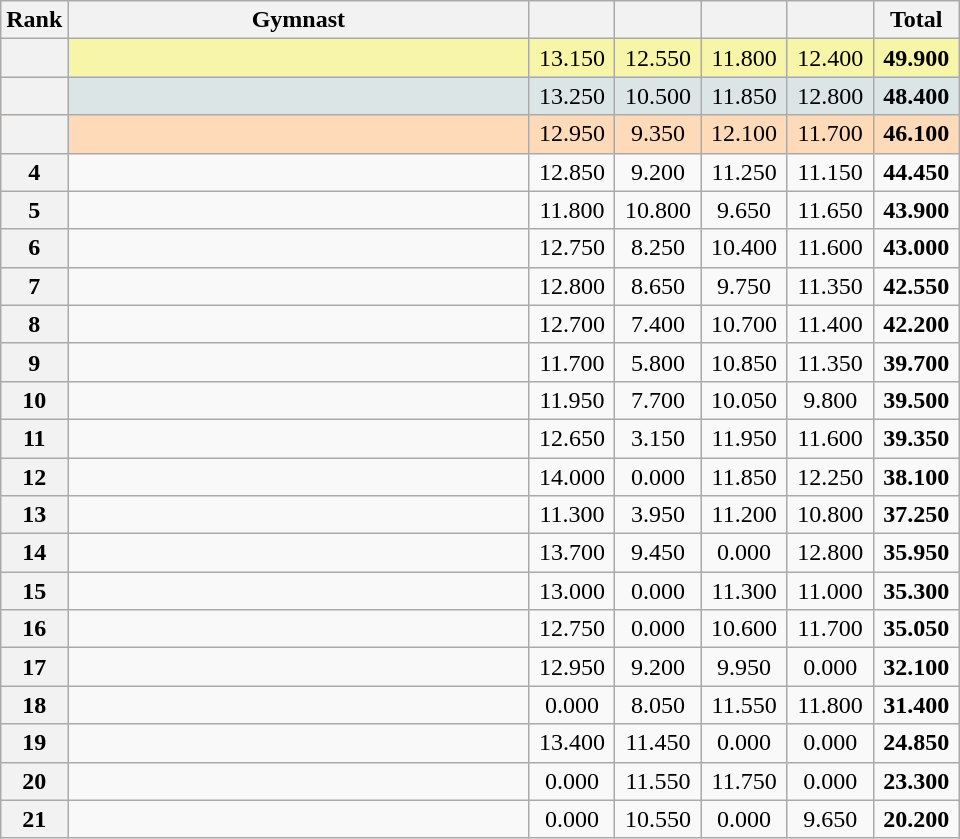<table class="wikitable sortable" style="text-align:center; font-size:100%">
<tr>
<th scope="col" style="width:15px;">Rank</th>
<th ! scope="col" style="width:300px;">Gymnast</th>
<th ! scope="col" style="width:50px;"></th>
<th ! scope="col" style="width:50px;"></th>
<th ! scope="col" style="width:50px;"></th>
<th ! scope="col" style="width:50px;"></th>
<th ! scope="col" style="width:50px;">Total</th>
</tr>
<tr style="background:#F7F6A8;">
<th scope=row style="text-align:center"></th>
<td style="text-align:left;"></td>
<td>13.150</td>
<td>12.550</td>
<td>11.800</td>
<td>12.400</td>
<td><strong>49.900</strong></td>
</tr>
<tr style="background:#DCE5E5;">
<th scope=row style="text-align:center"></th>
<td style="text-align:left;"></td>
<td>13.250</td>
<td>10.500</td>
<td>11.850</td>
<td>12.800</td>
<td><strong>48.400</strong></td>
</tr>
<tr style="background:#FFDAB9;">
<th scope=row style="text-align:center"></th>
<td style="text-align:left;"></td>
<td>12.950</td>
<td>9.350</td>
<td>12.100</td>
<td>11.700</td>
<td><strong>46.100</strong></td>
</tr>
<tr>
<th scope=row style="text-align:center">4</th>
<td style="text-align:left;"></td>
<td>12.850</td>
<td>9.200</td>
<td>11.250</td>
<td>11.150</td>
<td><strong>44.450</strong></td>
</tr>
<tr>
<th scope=row style="text-align:center">5</th>
<td style="text-align:left;"></td>
<td>11.800</td>
<td>10.800</td>
<td>9.650</td>
<td>11.650</td>
<td><strong>43.900</strong></td>
</tr>
<tr>
<th scope=row style="text-align:center">6</th>
<td style="text-align:left;"></td>
<td>12.750</td>
<td>8.250</td>
<td>10.400</td>
<td>11.600</td>
<td><strong>43.000</strong></td>
</tr>
<tr>
<th scope=row style="text-align:center">7</th>
<td style="text-align:left;"></td>
<td>12.800</td>
<td>8.650</td>
<td>9.750</td>
<td>11.350</td>
<td><strong>42.550</strong></td>
</tr>
<tr>
<th scope=row style="text-align:center">8</th>
<td style="text-align:left;"></td>
<td>12.700</td>
<td>7.400</td>
<td>10.700</td>
<td>11.400</td>
<td><strong>42.200</strong></td>
</tr>
<tr>
<th scope=row style="text-align:center">9</th>
<td style="text-align:left;"></td>
<td>11.700</td>
<td>5.800</td>
<td>10.850</td>
<td>11.350</td>
<td><strong>39.700</strong></td>
</tr>
<tr>
<th scope=row style="text-align:center">10</th>
<td style="text-align:left;"></td>
<td>11.950</td>
<td>7.700</td>
<td>10.050</td>
<td>9.800</td>
<td><strong>39.500</strong></td>
</tr>
<tr>
<th scope=row style="text-align:center">11</th>
<td style="text-align:left;"></td>
<td>12.650</td>
<td>3.150</td>
<td>11.950</td>
<td>11.600</td>
<td><strong>39.350</strong></td>
</tr>
<tr>
<th scope=row style="text-align:center">12</th>
<td style="text-align:left;"></td>
<td>14.000</td>
<td>0.000</td>
<td>11.850</td>
<td>12.250</td>
<td><strong>38.100</strong></td>
</tr>
<tr>
<th scope=row style="text-align:center">13</th>
<td style="text-align:left;"></td>
<td>11.300</td>
<td>3.950</td>
<td>11.200</td>
<td>10.800</td>
<td><strong>37.250</strong></td>
</tr>
<tr>
<th scope=row style="text-align:center">14</th>
<td style="text-align:left;"></td>
<td>13.700</td>
<td>9.450</td>
<td>0.000</td>
<td>12.800</td>
<td><strong>35.950</strong></td>
</tr>
<tr>
<th scope=row style="text-align:center">15</th>
<td style="text-align:left;"></td>
<td>13.000</td>
<td>0.000</td>
<td>11.300</td>
<td>11.000</td>
<td><strong>35.300</strong></td>
</tr>
<tr>
<th scope=row style="text-align:center">16</th>
<td style="text-align:left;"></td>
<td>12.750</td>
<td>0.000</td>
<td>10.600</td>
<td>11.700</td>
<td><strong>35.050</strong></td>
</tr>
<tr>
<th scope=row style="text-align:center">17</th>
<td style="text-align:left;"></td>
<td>12.950</td>
<td>9.200</td>
<td>9.950</td>
<td>0.000</td>
<td><strong>32.100</strong></td>
</tr>
<tr>
<th scope=row style="text-align:center">18</th>
<td style="text-align:left;"></td>
<td>0.000</td>
<td>8.050</td>
<td>11.550</td>
<td>11.800</td>
<td><strong>31.400</strong></td>
</tr>
<tr>
<th scope=row style="text-align:center">19</th>
<td style="text-align:left;"></td>
<td>13.400</td>
<td>11.450</td>
<td>0.000</td>
<td>0.000</td>
<td><strong>24.850</strong></td>
</tr>
<tr>
<th scope=row style="text-align:center">20</th>
<td style="text-align:left;"></td>
<td>0.000</td>
<td>11.550</td>
<td>11.750</td>
<td>0.000</td>
<td><strong>23.300</strong></td>
</tr>
<tr>
<th scope=row style="text-align:center">21</th>
<td style="text-align:left;"></td>
<td>0.000</td>
<td>10.550</td>
<td>0.000</td>
<td>9.650</td>
<td><strong>20.200</strong></td>
</tr>
</table>
